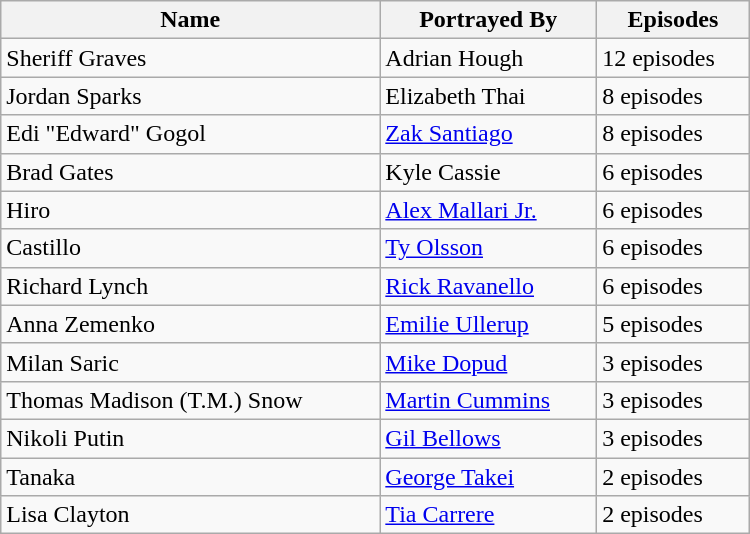<table class="wikitable" width="500px">
<tr>
<th>Name</th>
<th>Portrayed By</th>
<th>Episodes</th>
</tr>
<tr>
<td>Sheriff Graves</td>
<td>Adrian Hough</td>
<td>12 episodes</td>
</tr>
<tr>
<td>Jordan Sparks</td>
<td>Elizabeth Thai</td>
<td>8 episodes</td>
</tr>
<tr>
<td>Edi "Edward" Gogol</td>
<td><a href='#'>Zak Santiago</a></td>
<td>8 episodes</td>
</tr>
<tr>
<td>Brad Gates</td>
<td>Kyle Cassie</td>
<td>6 episodes</td>
</tr>
<tr>
<td>Hiro</td>
<td><a href='#'>Alex Mallari Jr.</a></td>
<td>6 episodes</td>
</tr>
<tr>
<td>Castillo</td>
<td><a href='#'>Ty Olsson</a></td>
<td>6 episodes</td>
</tr>
<tr>
<td>Richard Lynch</td>
<td><a href='#'>Rick Ravanello</a></td>
<td>6 episodes</td>
</tr>
<tr>
<td>Anna Zemenko</td>
<td><a href='#'>Emilie Ullerup</a></td>
<td>5 episodes</td>
</tr>
<tr>
<td>Milan Saric</td>
<td><a href='#'>Mike Dopud</a></td>
<td>3 episodes</td>
</tr>
<tr>
<td>Thomas Madison (T.M.) Snow</td>
<td><a href='#'>Martin Cummins</a></td>
<td>3 episodes</td>
</tr>
<tr>
<td>Nikoli Putin</td>
<td><a href='#'>Gil Bellows</a></td>
<td>3 episodes</td>
</tr>
<tr>
<td>Tanaka</td>
<td><a href='#'>George Takei</a></td>
<td>2 episodes</td>
</tr>
<tr>
<td>Lisa Clayton</td>
<td><a href='#'>Tia Carrere</a></td>
<td>2 episodes</td>
</tr>
</table>
